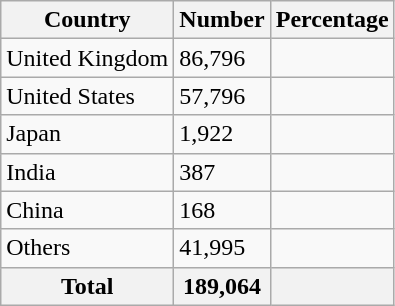<table class="wikitable sortable">
<tr>
<th>Country</th>
<th>Number</th>
<th>Percentage</th>
</tr>
<tr>
<td>United Kingdom</td>
<td>86,796</td>
<td></td>
</tr>
<tr>
<td>United States</td>
<td>57,796</td>
<td></td>
</tr>
<tr>
<td>Japan</td>
<td>1,922</td>
<td></td>
</tr>
<tr>
<td>India</td>
<td>387</td>
<td></td>
</tr>
<tr>
<td>China</td>
<td>168</td>
<td></td>
</tr>
<tr>
<td>Others</td>
<td>41,995</td>
<td></td>
</tr>
<tr>
<th>Total</th>
<th>189,064</th>
<th></th>
</tr>
</table>
